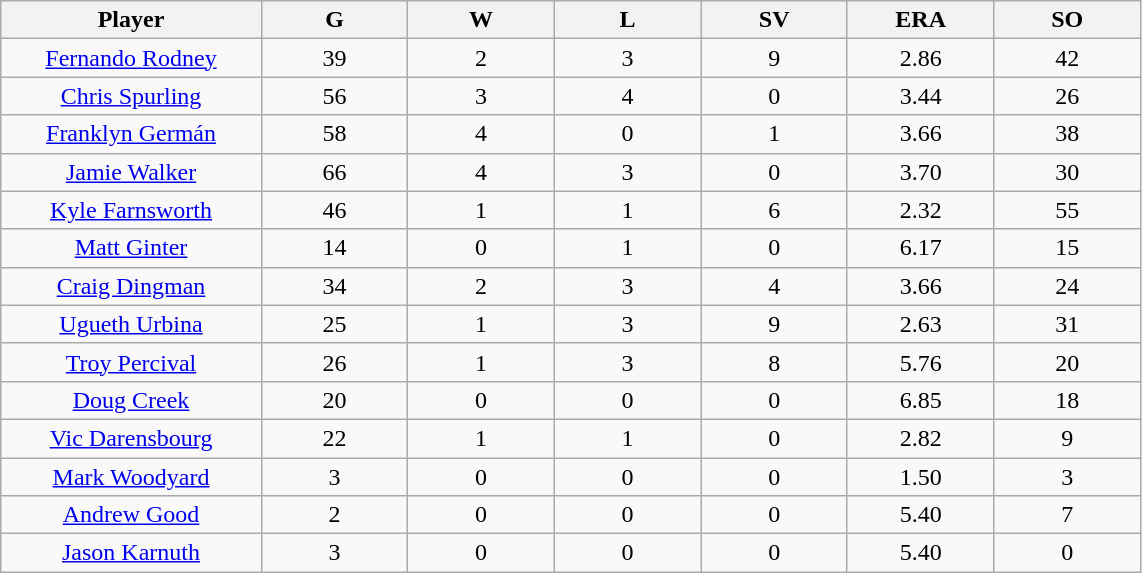<table class="wikitable sortable">
<tr>
<th bgcolor="#DDDDFF" width="16%">Player</th>
<th bgcolor="#DDDDFF" width="9%">G</th>
<th bgcolor="#DDDDFF" width="9%">W</th>
<th bgcolor="#DDDDFF" width="9%">L</th>
<th bgcolor="#DDDDFF" width="9%">SV</th>
<th bgcolor="#DDDDFF" width="9%">ERA</th>
<th bgcolor="#DDDDFF" width="9%">SO</th>
</tr>
<tr align="center">
<td><a href='#'>Fernando Rodney</a></td>
<td>39</td>
<td>2</td>
<td>3</td>
<td>9</td>
<td>2.86</td>
<td>42</td>
</tr>
<tr align=center>
<td><a href='#'>Chris Spurling</a></td>
<td>56</td>
<td>3</td>
<td>4</td>
<td>0</td>
<td>3.44</td>
<td>26</td>
</tr>
<tr align="center">
<td><a href='#'>Franklyn Germán</a></td>
<td>58</td>
<td>4</td>
<td>0</td>
<td>1</td>
<td>3.66</td>
<td>38</td>
</tr>
<tr align="center">
<td><a href='#'>Jamie Walker</a></td>
<td>66</td>
<td>4</td>
<td>3</td>
<td>0</td>
<td>3.70</td>
<td>30</td>
</tr>
<tr align="center">
<td><a href='#'>Kyle Farnsworth</a></td>
<td>46</td>
<td>1</td>
<td>1</td>
<td>6</td>
<td>2.32</td>
<td>55</td>
</tr>
<tr align="center">
<td><a href='#'>Matt Ginter</a></td>
<td>14</td>
<td>0</td>
<td>1</td>
<td>0</td>
<td>6.17</td>
<td>15</td>
</tr>
<tr align="center">
<td><a href='#'>Craig Dingman</a></td>
<td>34</td>
<td>2</td>
<td>3</td>
<td>4</td>
<td>3.66</td>
<td>24</td>
</tr>
<tr align="center">
<td><a href='#'>Ugueth Urbina</a></td>
<td>25</td>
<td>1</td>
<td>3</td>
<td>9</td>
<td>2.63</td>
<td>31</td>
</tr>
<tr align="center">
<td><a href='#'>Troy Percival</a></td>
<td>26</td>
<td>1</td>
<td>3</td>
<td>8</td>
<td>5.76</td>
<td>20</td>
</tr>
<tr align="center">
<td><a href='#'>Doug Creek</a></td>
<td>20</td>
<td>0</td>
<td>0</td>
<td>0</td>
<td>6.85</td>
<td>18</td>
</tr>
<tr align="center">
<td><a href='#'>Vic Darensbourg</a></td>
<td>22</td>
<td>1</td>
<td>1</td>
<td>0</td>
<td>2.82</td>
<td>9</td>
</tr>
<tr align=center>
<td><a href='#'>Mark Woodyard</a></td>
<td>3</td>
<td>0</td>
<td>0</td>
<td>0</td>
<td>1.50</td>
<td>3</td>
</tr>
<tr align=center>
<td><a href='#'>Andrew Good</a></td>
<td>2</td>
<td>0</td>
<td>0</td>
<td>0</td>
<td>5.40</td>
<td>7</td>
</tr>
<tr align=center>
<td><a href='#'>Jason Karnuth</a></td>
<td>3</td>
<td>0</td>
<td>0</td>
<td>0</td>
<td>5.40</td>
<td>0</td>
</tr>
</table>
